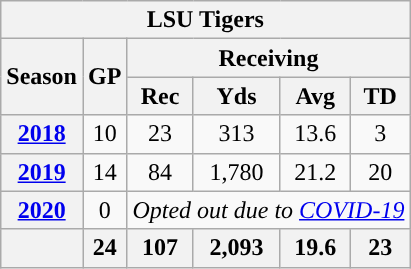<table class="wikitable" style="text-align:center;">
<tr>
<th colspan="6">LSU Tigers</th>
</tr>
<tr>
<th rowspan="2">Season</th>
<th rowspan="2">GP</th>
<th colspan="4">Receiving</th>
</tr>
<tr>
<th>Rec</th>
<th>Yds</th>
<th>Avg</th>
<th>TD</th>
</tr>
<tr>
<th><a href='#'>2018</a></th>
<td>10</td>
<td>23</td>
<td>313</td>
<td>13.6</td>
<td>3</td>
</tr>
<tr>
<th><a href='#'>2019</a></th>
<td>14</td>
<td>84</td>
<td>1,780</td>
<td>21.2</td>
<td>20</td>
</tr>
<tr>
<th><a href='#'>2020</a></th>
<td>0</td>
<td colspan="4"><em>Opted out due to <a href='#'>COVID-19</a></em></td>
</tr>
<tr>
<th></th>
<th>24</th>
<th>107</th>
<th>2,093</th>
<th>19.6</th>
<th>23</th>
</tr>
</table>
